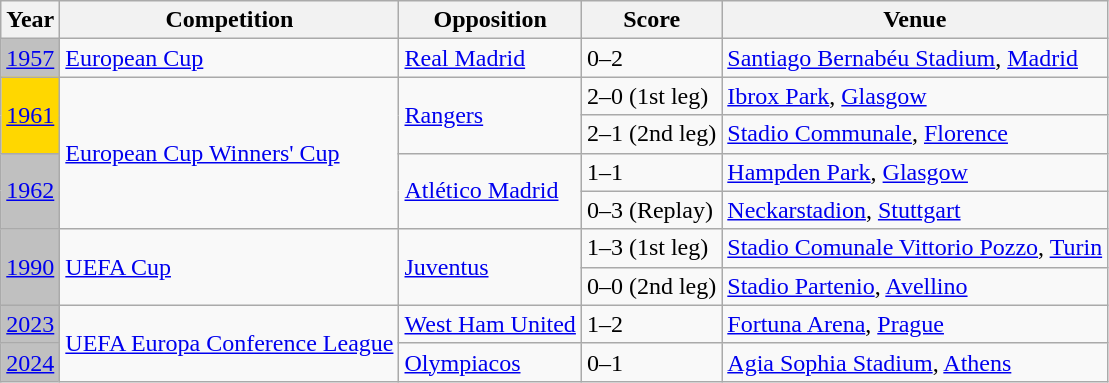<table class="wikitable">
<tr>
<th>Year</th>
<th>Competition</th>
<th>Opposition</th>
<th>Score</th>
<th>Venue</th>
</tr>
<tr>
<td bgcolor=Silver><a href='#'>1957</a></td>
<td><a href='#'>European Cup</a></td>
<td> <a href='#'>Real Madrid</a></td>
<td>0–2</td>
<td> <a href='#'>Santiago Bernabéu Stadium</a>, <a href='#'>Madrid</a></td>
</tr>
<tr>
<td rowspan=2 bgcolor=Gold><a href='#'>1961</a></td>
<td rowspan=4><a href='#'>European Cup Winners' Cup</a></td>
<td rowspan=2> <a href='#'>Rangers</a></td>
<td>2–0 (1st leg)</td>
<td> <a href='#'>Ibrox Park</a>, <a href='#'>Glasgow</a></td>
</tr>
<tr>
<td>2–1 (2nd leg)</td>
<td> <a href='#'>Stadio Communale</a>, <a href='#'>Florence</a></td>
</tr>
<tr>
<td rowspan=2 bgcolor=Silver><a href='#'>1962</a></td>
<td rowspan=2> <a href='#'>Atlético Madrid</a></td>
<td>1–1</td>
<td> <a href='#'>Hampden Park</a>, <a href='#'>Glasgow</a></td>
</tr>
<tr>
<td>0–3 (Replay)</td>
<td> <a href='#'>Neckarstadion</a>, <a href='#'>Stuttgart</a></td>
</tr>
<tr>
<td rowspan=2 bgcolor=Silver><a href='#'>1990</a></td>
<td rowspan=2><a href='#'>UEFA Cup</a></td>
<td rowspan=2> <a href='#'>Juventus</a></td>
<td>1–3 (1st leg)</td>
<td> <a href='#'>Stadio Comunale Vittorio Pozzo</a>, <a href='#'>Turin</a></td>
</tr>
<tr>
<td>0–0 (2nd leg)</td>
<td> <a href='#'>Stadio Partenio</a>, <a href='#'>Avellino</a></td>
</tr>
<tr>
<td bgcolor=Silver><a href='#'>2023</a></td>
<td rowspan=2><a href='#'>UEFA Europa Conference League</a></td>
<td> <a href='#'>West Ham United</a></td>
<td>1–2</td>
<td> <a href='#'>Fortuna Arena</a>, <a href='#'>Prague</a></td>
</tr>
<tr>
<td bgcolor=Silver><a href='#'>2024</a></td>
<td> <a href='#'>Olympiacos</a></td>
<td>0–1 </td>
<td> <a href='#'>Agia Sophia Stadium</a>, <a href='#'>Athens</a></td>
</tr>
</table>
